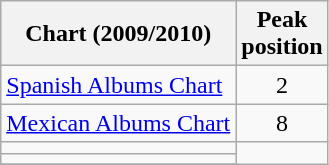<table class="wikitable sortable">
<tr>
<th align="left">Chart (2009/2010)</th>
<th align="left">Peak<br>position</th>
</tr>
<tr>
<td><a href='#'>Spanish Albums Chart</a></td>
<td align="center">2</td>
</tr>
<tr>
<td><a href='#'>Mexican Albums Chart</a></td>
<td align="center">8</td>
</tr>
<tr>
<td></td>
</tr>
<tr>
<td></td>
</tr>
<tr>
</tr>
</table>
